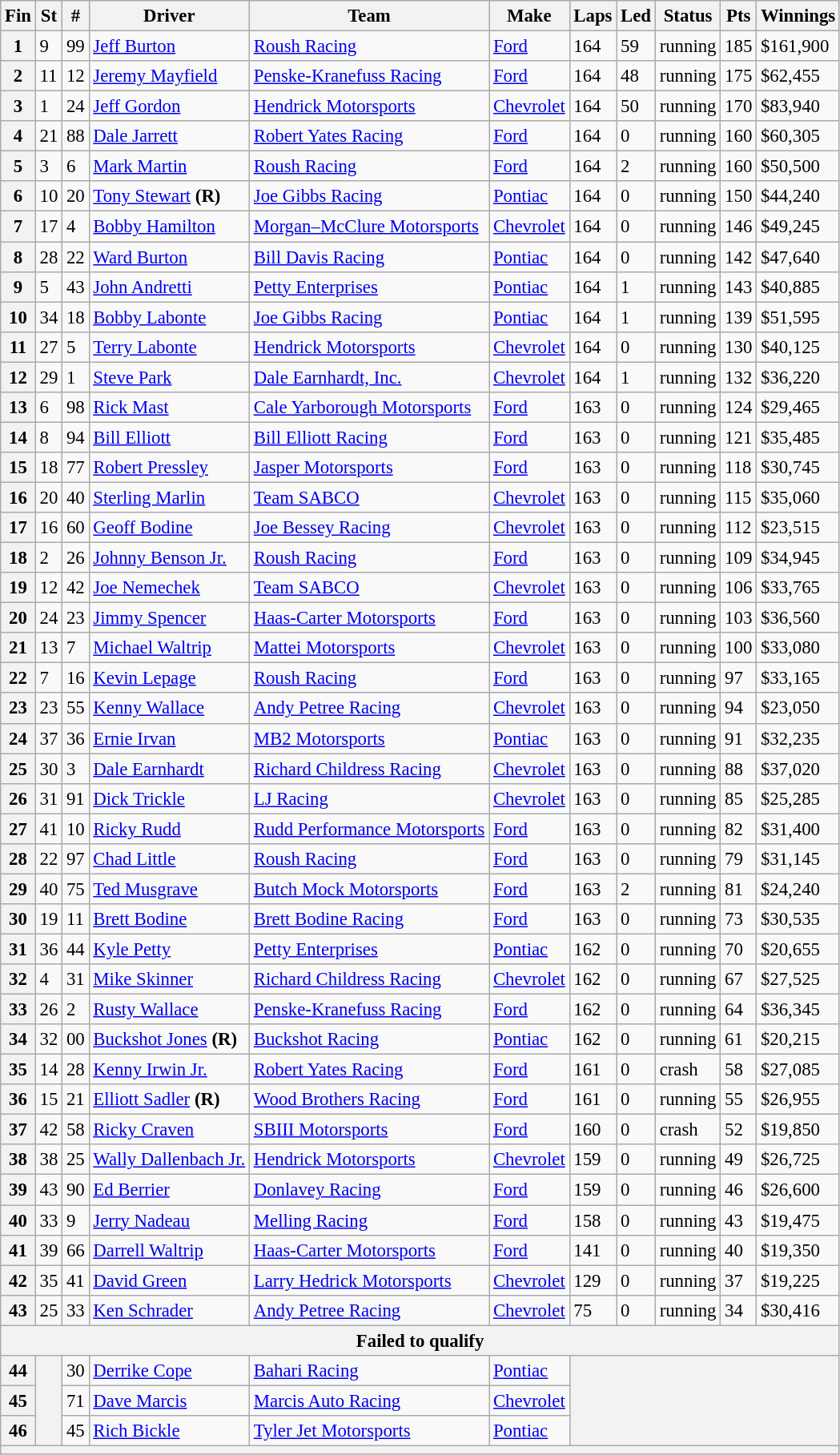<table class="wikitable" style="font-size:95%">
<tr>
<th>Fin</th>
<th>St</th>
<th>#</th>
<th>Driver</th>
<th>Team</th>
<th>Make</th>
<th>Laps</th>
<th>Led</th>
<th>Status</th>
<th>Pts</th>
<th>Winnings</th>
</tr>
<tr>
<th>1</th>
<td>9</td>
<td>99</td>
<td><a href='#'>Jeff Burton</a></td>
<td><a href='#'>Roush Racing</a></td>
<td><a href='#'>Ford</a></td>
<td>164</td>
<td>59</td>
<td>running</td>
<td>185</td>
<td>$161,900</td>
</tr>
<tr>
<th>2</th>
<td>11</td>
<td>12</td>
<td><a href='#'>Jeremy Mayfield</a></td>
<td><a href='#'>Penske-Kranefuss Racing</a></td>
<td><a href='#'>Ford</a></td>
<td>164</td>
<td>48</td>
<td>running</td>
<td>175</td>
<td>$62,455</td>
</tr>
<tr>
<th>3</th>
<td>1</td>
<td>24</td>
<td><a href='#'>Jeff Gordon</a></td>
<td><a href='#'>Hendrick Motorsports</a></td>
<td><a href='#'>Chevrolet</a></td>
<td>164</td>
<td>50</td>
<td>running</td>
<td>170</td>
<td>$83,940</td>
</tr>
<tr>
<th>4</th>
<td>21</td>
<td>88</td>
<td><a href='#'>Dale Jarrett</a></td>
<td><a href='#'>Robert Yates Racing</a></td>
<td><a href='#'>Ford</a></td>
<td>164</td>
<td>0</td>
<td>running</td>
<td>160</td>
<td>$60,305</td>
</tr>
<tr>
<th>5</th>
<td>3</td>
<td>6</td>
<td><a href='#'>Mark Martin</a></td>
<td><a href='#'>Roush Racing</a></td>
<td><a href='#'>Ford</a></td>
<td>164</td>
<td>2</td>
<td>running</td>
<td>160</td>
<td>$50,500</td>
</tr>
<tr>
<th>6</th>
<td>10</td>
<td>20</td>
<td><a href='#'>Tony Stewart</a> <strong>(R)</strong></td>
<td><a href='#'>Joe Gibbs Racing</a></td>
<td><a href='#'>Pontiac</a></td>
<td>164</td>
<td>0</td>
<td>running</td>
<td>150</td>
<td>$44,240</td>
</tr>
<tr>
<th>7</th>
<td>17</td>
<td>4</td>
<td><a href='#'>Bobby Hamilton</a></td>
<td><a href='#'>Morgan–McClure Motorsports</a></td>
<td><a href='#'>Chevrolet</a></td>
<td>164</td>
<td>0</td>
<td>running</td>
<td>146</td>
<td>$49,245</td>
</tr>
<tr>
<th>8</th>
<td>28</td>
<td>22</td>
<td><a href='#'>Ward Burton</a></td>
<td><a href='#'>Bill Davis Racing</a></td>
<td><a href='#'>Pontiac</a></td>
<td>164</td>
<td>0</td>
<td>running</td>
<td>142</td>
<td>$47,640</td>
</tr>
<tr>
<th>9</th>
<td>5</td>
<td>43</td>
<td><a href='#'>John Andretti</a></td>
<td><a href='#'>Petty Enterprises</a></td>
<td><a href='#'>Pontiac</a></td>
<td>164</td>
<td>1</td>
<td>running</td>
<td>143</td>
<td>$40,885</td>
</tr>
<tr>
<th>10</th>
<td>34</td>
<td>18</td>
<td><a href='#'>Bobby Labonte</a></td>
<td><a href='#'>Joe Gibbs Racing</a></td>
<td><a href='#'>Pontiac</a></td>
<td>164</td>
<td>1</td>
<td>running</td>
<td>139</td>
<td>$51,595</td>
</tr>
<tr>
<th>11</th>
<td>27</td>
<td>5</td>
<td><a href='#'>Terry Labonte</a></td>
<td><a href='#'>Hendrick Motorsports</a></td>
<td><a href='#'>Chevrolet</a></td>
<td>164</td>
<td>0</td>
<td>running</td>
<td>130</td>
<td>$40,125</td>
</tr>
<tr>
<th>12</th>
<td>29</td>
<td>1</td>
<td><a href='#'>Steve Park</a></td>
<td><a href='#'>Dale Earnhardt, Inc.</a></td>
<td><a href='#'>Chevrolet</a></td>
<td>164</td>
<td>1</td>
<td>running</td>
<td>132</td>
<td>$36,220</td>
</tr>
<tr>
<th>13</th>
<td>6</td>
<td>98</td>
<td><a href='#'>Rick Mast</a></td>
<td><a href='#'>Cale Yarborough Motorsports</a></td>
<td><a href='#'>Ford</a></td>
<td>163</td>
<td>0</td>
<td>running</td>
<td>124</td>
<td>$29,465</td>
</tr>
<tr>
<th>14</th>
<td>8</td>
<td>94</td>
<td><a href='#'>Bill Elliott</a></td>
<td><a href='#'>Bill Elliott Racing</a></td>
<td><a href='#'>Ford</a></td>
<td>163</td>
<td>0</td>
<td>running</td>
<td>121</td>
<td>$35,485</td>
</tr>
<tr>
<th>15</th>
<td>18</td>
<td>77</td>
<td><a href='#'>Robert Pressley</a></td>
<td><a href='#'>Jasper Motorsports</a></td>
<td><a href='#'>Ford</a></td>
<td>163</td>
<td>0</td>
<td>running</td>
<td>118</td>
<td>$30,745</td>
</tr>
<tr>
<th>16</th>
<td>20</td>
<td>40</td>
<td><a href='#'>Sterling Marlin</a></td>
<td><a href='#'>Team SABCO</a></td>
<td><a href='#'>Chevrolet</a></td>
<td>163</td>
<td>0</td>
<td>running</td>
<td>115</td>
<td>$35,060</td>
</tr>
<tr>
<th>17</th>
<td>16</td>
<td>60</td>
<td><a href='#'>Geoff Bodine</a></td>
<td><a href='#'>Joe Bessey Racing</a></td>
<td><a href='#'>Chevrolet</a></td>
<td>163</td>
<td>0</td>
<td>running</td>
<td>112</td>
<td>$23,515</td>
</tr>
<tr>
<th>18</th>
<td>2</td>
<td>26</td>
<td><a href='#'>Johnny Benson Jr.</a></td>
<td><a href='#'>Roush Racing</a></td>
<td><a href='#'>Ford</a></td>
<td>163</td>
<td>0</td>
<td>running</td>
<td>109</td>
<td>$34,945</td>
</tr>
<tr>
<th>19</th>
<td>12</td>
<td>42</td>
<td><a href='#'>Joe Nemechek</a></td>
<td><a href='#'>Team SABCO</a></td>
<td><a href='#'>Chevrolet</a></td>
<td>163</td>
<td>0</td>
<td>running</td>
<td>106</td>
<td>$33,765</td>
</tr>
<tr>
<th>20</th>
<td>24</td>
<td>23</td>
<td><a href='#'>Jimmy Spencer</a></td>
<td><a href='#'>Haas-Carter Motorsports</a></td>
<td><a href='#'>Ford</a></td>
<td>163</td>
<td>0</td>
<td>running</td>
<td>103</td>
<td>$36,560</td>
</tr>
<tr>
<th>21</th>
<td>13</td>
<td>7</td>
<td><a href='#'>Michael Waltrip</a></td>
<td><a href='#'>Mattei Motorsports</a></td>
<td><a href='#'>Chevrolet</a></td>
<td>163</td>
<td>0</td>
<td>running</td>
<td>100</td>
<td>$33,080</td>
</tr>
<tr>
<th>22</th>
<td>7</td>
<td>16</td>
<td><a href='#'>Kevin Lepage</a></td>
<td><a href='#'>Roush Racing</a></td>
<td><a href='#'>Ford</a></td>
<td>163</td>
<td>0</td>
<td>running</td>
<td>97</td>
<td>$33,165</td>
</tr>
<tr>
<th>23</th>
<td>23</td>
<td>55</td>
<td><a href='#'>Kenny Wallace</a></td>
<td><a href='#'>Andy Petree Racing</a></td>
<td><a href='#'>Chevrolet</a></td>
<td>163</td>
<td>0</td>
<td>running</td>
<td>94</td>
<td>$23,050</td>
</tr>
<tr>
<th>24</th>
<td>37</td>
<td>36</td>
<td><a href='#'>Ernie Irvan</a></td>
<td><a href='#'>MB2 Motorsports</a></td>
<td><a href='#'>Pontiac</a></td>
<td>163</td>
<td>0</td>
<td>running</td>
<td>91</td>
<td>$32,235</td>
</tr>
<tr>
<th>25</th>
<td>30</td>
<td>3</td>
<td><a href='#'>Dale Earnhardt</a></td>
<td><a href='#'>Richard Childress Racing</a></td>
<td><a href='#'>Chevrolet</a></td>
<td>163</td>
<td>0</td>
<td>running</td>
<td>88</td>
<td>$37,020</td>
</tr>
<tr>
<th>26</th>
<td>31</td>
<td>91</td>
<td><a href='#'>Dick Trickle</a></td>
<td><a href='#'>LJ Racing</a></td>
<td><a href='#'>Chevrolet</a></td>
<td>163</td>
<td>0</td>
<td>running</td>
<td>85</td>
<td>$25,285</td>
</tr>
<tr>
<th>27</th>
<td>41</td>
<td>10</td>
<td><a href='#'>Ricky Rudd</a></td>
<td><a href='#'>Rudd Performance Motorsports</a></td>
<td><a href='#'>Ford</a></td>
<td>163</td>
<td>0</td>
<td>running</td>
<td>82</td>
<td>$31,400</td>
</tr>
<tr>
<th>28</th>
<td>22</td>
<td>97</td>
<td><a href='#'>Chad Little</a></td>
<td><a href='#'>Roush Racing</a></td>
<td><a href='#'>Ford</a></td>
<td>163</td>
<td>0</td>
<td>running</td>
<td>79</td>
<td>$31,145</td>
</tr>
<tr>
<th>29</th>
<td>40</td>
<td>75</td>
<td><a href='#'>Ted Musgrave</a></td>
<td><a href='#'>Butch Mock Motorsports</a></td>
<td><a href='#'>Ford</a></td>
<td>163</td>
<td>2</td>
<td>running</td>
<td>81</td>
<td>$24,240</td>
</tr>
<tr>
<th>30</th>
<td>19</td>
<td>11</td>
<td><a href='#'>Brett Bodine</a></td>
<td><a href='#'>Brett Bodine Racing</a></td>
<td><a href='#'>Ford</a></td>
<td>163</td>
<td>0</td>
<td>running</td>
<td>73</td>
<td>$30,535</td>
</tr>
<tr>
<th>31</th>
<td>36</td>
<td>44</td>
<td><a href='#'>Kyle Petty</a></td>
<td><a href='#'>Petty Enterprises</a></td>
<td><a href='#'>Pontiac</a></td>
<td>162</td>
<td>0</td>
<td>running</td>
<td>70</td>
<td>$20,655</td>
</tr>
<tr>
<th>32</th>
<td>4</td>
<td>31</td>
<td><a href='#'>Mike Skinner</a></td>
<td><a href='#'>Richard Childress Racing</a></td>
<td><a href='#'>Chevrolet</a></td>
<td>162</td>
<td>0</td>
<td>running</td>
<td>67</td>
<td>$27,525</td>
</tr>
<tr>
<th>33</th>
<td>26</td>
<td>2</td>
<td><a href='#'>Rusty Wallace</a></td>
<td><a href='#'>Penske-Kranefuss Racing</a></td>
<td><a href='#'>Ford</a></td>
<td>162</td>
<td>0</td>
<td>running</td>
<td>64</td>
<td>$36,345</td>
</tr>
<tr>
<th>34</th>
<td>32</td>
<td>00</td>
<td><a href='#'>Buckshot Jones</a> <strong>(R)</strong></td>
<td><a href='#'>Buckshot Racing</a></td>
<td><a href='#'>Pontiac</a></td>
<td>162</td>
<td>0</td>
<td>running</td>
<td>61</td>
<td>$20,215</td>
</tr>
<tr>
<th>35</th>
<td>14</td>
<td>28</td>
<td><a href='#'>Kenny Irwin Jr.</a></td>
<td><a href='#'>Robert Yates Racing</a></td>
<td><a href='#'>Ford</a></td>
<td>161</td>
<td>0</td>
<td>crash</td>
<td>58</td>
<td>$27,085</td>
</tr>
<tr>
<th>36</th>
<td>15</td>
<td>21</td>
<td><a href='#'>Elliott Sadler</a> <strong>(R)</strong></td>
<td><a href='#'>Wood Brothers Racing</a></td>
<td><a href='#'>Ford</a></td>
<td>161</td>
<td>0</td>
<td>running</td>
<td>55</td>
<td>$26,955</td>
</tr>
<tr>
<th>37</th>
<td>42</td>
<td>58</td>
<td><a href='#'>Ricky Craven</a></td>
<td><a href='#'>SBIII Motorsports</a></td>
<td><a href='#'>Ford</a></td>
<td>160</td>
<td>0</td>
<td>crash</td>
<td>52</td>
<td>$19,850</td>
</tr>
<tr>
<th>38</th>
<td>38</td>
<td>25</td>
<td><a href='#'>Wally Dallenbach Jr.</a></td>
<td><a href='#'>Hendrick Motorsports</a></td>
<td><a href='#'>Chevrolet</a></td>
<td>159</td>
<td>0</td>
<td>running</td>
<td>49</td>
<td>$26,725</td>
</tr>
<tr>
<th>39</th>
<td>43</td>
<td>90</td>
<td><a href='#'>Ed Berrier</a></td>
<td><a href='#'>Donlavey Racing</a></td>
<td><a href='#'>Ford</a></td>
<td>159</td>
<td>0</td>
<td>running</td>
<td>46</td>
<td>$26,600</td>
</tr>
<tr>
<th>40</th>
<td>33</td>
<td>9</td>
<td><a href='#'>Jerry Nadeau</a></td>
<td><a href='#'>Melling Racing</a></td>
<td><a href='#'>Ford</a></td>
<td>158</td>
<td>0</td>
<td>running</td>
<td>43</td>
<td>$19,475</td>
</tr>
<tr>
<th>41</th>
<td>39</td>
<td>66</td>
<td><a href='#'>Darrell Waltrip</a></td>
<td><a href='#'>Haas-Carter Motorsports</a></td>
<td><a href='#'>Ford</a></td>
<td>141</td>
<td>0</td>
<td>running</td>
<td>40</td>
<td>$19,350</td>
</tr>
<tr>
<th>42</th>
<td>35</td>
<td>41</td>
<td><a href='#'>David Green</a></td>
<td><a href='#'>Larry Hedrick Motorsports</a></td>
<td><a href='#'>Chevrolet</a></td>
<td>129</td>
<td>0</td>
<td>running</td>
<td>37</td>
<td>$19,225</td>
</tr>
<tr>
<th>43</th>
<td>25</td>
<td>33</td>
<td><a href='#'>Ken Schrader</a></td>
<td><a href='#'>Andy Petree Racing</a></td>
<td><a href='#'>Chevrolet</a></td>
<td>75</td>
<td>0</td>
<td>running</td>
<td>34</td>
<td>$30,416</td>
</tr>
<tr>
<th colspan="11">Failed to qualify</th>
</tr>
<tr>
<th>44</th>
<th rowspan="3"></th>
<td>30</td>
<td><a href='#'>Derrike Cope</a></td>
<td><a href='#'>Bahari Racing</a></td>
<td><a href='#'>Pontiac</a></td>
<th colspan="5" rowspan="3"></th>
</tr>
<tr>
<th>45</th>
<td>71</td>
<td><a href='#'>Dave Marcis</a></td>
<td><a href='#'>Marcis Auto Racing</a></td>
<td><a href='#'>Chevrolet</a></td>
</tr>
<tr>
<th>46</th>
<td>45</td>
<td><a href='#'>Rich Bickle</a></td>
<td><a href='#'>Tyler Jet Motorsports</a></td>
<td><a href='#'>Pontiac</a></td>
</tr>
<tr>
<th colspan="11"></th>
</tr>
</table>
